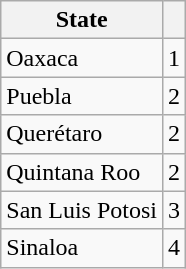<table class="wikitable sortable">
<tr>
<th>State</th>
<th></th>
</tr>
<tr>
<td>Oaxaca</td>
<td>1</td>
</tr>
<tr>
<td>Puebla</td>
<td>2</td>
</tr>
<tr>
<td>Querétaro</td>
<td>2</td>
</tr>
<tr>
<td>Quintana Roo</td>
<td>2</td>
</tr>
<tr>
<td>San Luis Potosi</td>
<td>3</td>
</tr>
<tr>
<td>Sinaloa</td>
<td>4</td>
</tr>
</table>
